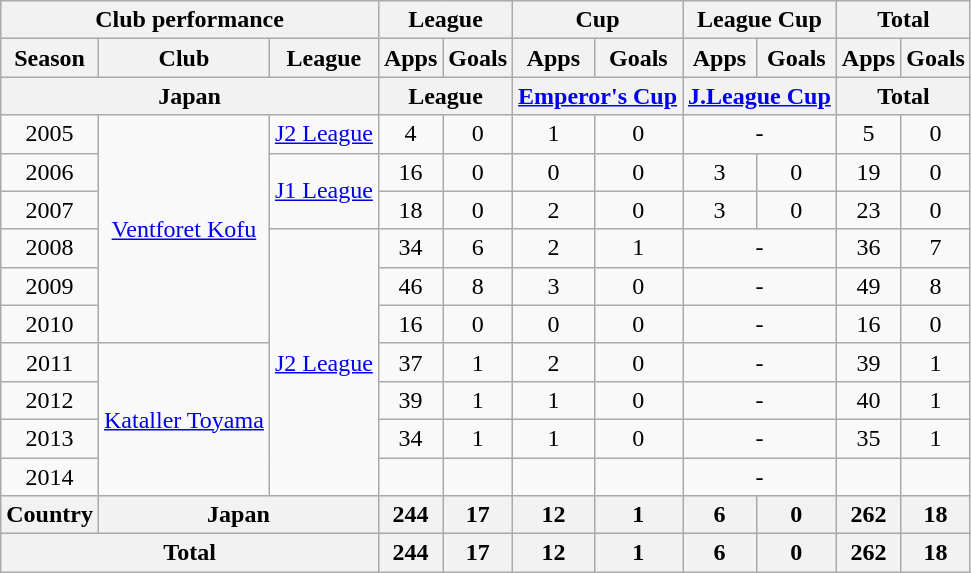<table class="wikitable" style="text-align:center;">
<tr>
<th colspan=3>Club performance</th>
<th colspan=2>League</th>
<th colspan=2>Cup</th>
<th colspan=2>League Cup</th>
<th colspan=2>Total</th>
</tr>
<tr>
<th>Season</th>
<th>Club</th>
<th>League</th>
<th>Apps</th>
<th>Goals</th>
<th>Apps</th>
<th>Goals</th>
<th>Apps</th>
<th>Goals</th>
<th>Apps</th>
<th>Goals</th>
</tr>
<tr>
<th colspan=3>Japan</th>
<th colspan=2>League</th>
<th colspan=2><a href='#'>Emperor's Cup</a></th>
<th colspan=2><a href='#'>J.League Cup</a></th>
<th colspan=2>Total</th>
</tr>
<tr>
<td>2005</td>
<td rowspan="6"><a href='#'>Ventforet Kofu</a></td>
<td><a href='#'>J2 League</a></td>
<td>4</td>
<td>0</td>
<td>1</td>
<td>0</td>
<td colspan="2">-</td>
<td>5</td>
<td>0</td>
</tr>
<tr>
<td>2006</td>
<td rowspan="2"><a href='#'>J1 League</a></td>
<td>16</td>
<td>0</td>
<td>0</td>
<td>0</td>
<td>3</td>
<td>0</td>
<td>19</td>
<td>0</td>
</tr>
<tr>
<td>2007</td>
<td>18</td>
<td>0</td>
<td>2</td>
<td>0</td>
<td>3</td>
<td>0</td>
<td>23</td>
<td>0</td>
</tr>
<tr>
<td>2008</td>
<td rowspan="7"><a href='#'>J2 League</a></td>
<td>34</td>
<td>6</td>
<td>2</td>
<td>1</td>
<td colspan="2">-</td>
<td>36</td>
<td>7</td>
</tr>
<tr>
<td>2009</td>
<td>46</td>
<td>8</td>
<td>3</td>
<td>0</td>
<td colspan="2">-</td>
<td>49</td>
<td>8</td>
</tr>
<tr>
<td>2010</td>
<td>16</td>
<td>0</td>
<td>0</td>
<td>0</td>
<td colspan="2">-</td>
<td>16</td>
<td>0</td>
</tr>
<tr>
<td>2011</td>
<td rowspan="4"><a href='#'>Kataller Toyama</a></td>
<td>37</td>
<td>1</td>
<td>2</td>
<td>0</td>
<td colspan="2">-</td>
<td>39</td>
<td>1</td>
</tr>
<tr>
<td>2012</td>
<td>39</td>
<td>1</td>
<td>1</td>
<td>0</td>
<td colspan="2">-</td>
<td>40</td>
<td>1</td>
</tr>
<tr>
<td>2013</td>
<td>34</td>
<td>1</td>
<td>1</td>
<td>0</td>
<td colspan="2">-</td>
<td>35</td>
<td>1</td>
</tr>
<tr>
<td>2014</td>
<td></td>
<td></td>
<td></td>
<td></td>
<td colspan="2">-</td>
<td></td>
<td></td>
</tr>
<tr>
<th rowspan=1>Country</th>
<th colspan=2>Japan</th>
<th>244</th>
<th>17</th>
<th>12</th>
<th>1</th>
<th>6</th>
<th>0</th>
<th>262</th>
<th>18</th>
</tr>
<tr>
<th colspan=3>Total</th>
<th>244</th>
<th>17</th>
<th>12</th>
<th>1</th>
<th>6</th>
<th>0</th>
<th>262</th>
<th>18</th>
</tr>
</table>
